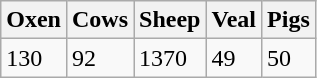<table class="wikitable">
<tr>
<th>Oxen</th>
<th>Cows</th>
<th>Sheep</th>
<th>Veal</th>
<th>Pigs</th>
</tr>
<tr>
<td>130</td>
<td>92</td>
<td>1370</td>
<td>49</td>
<td>50</td>
</tr>
</table>
